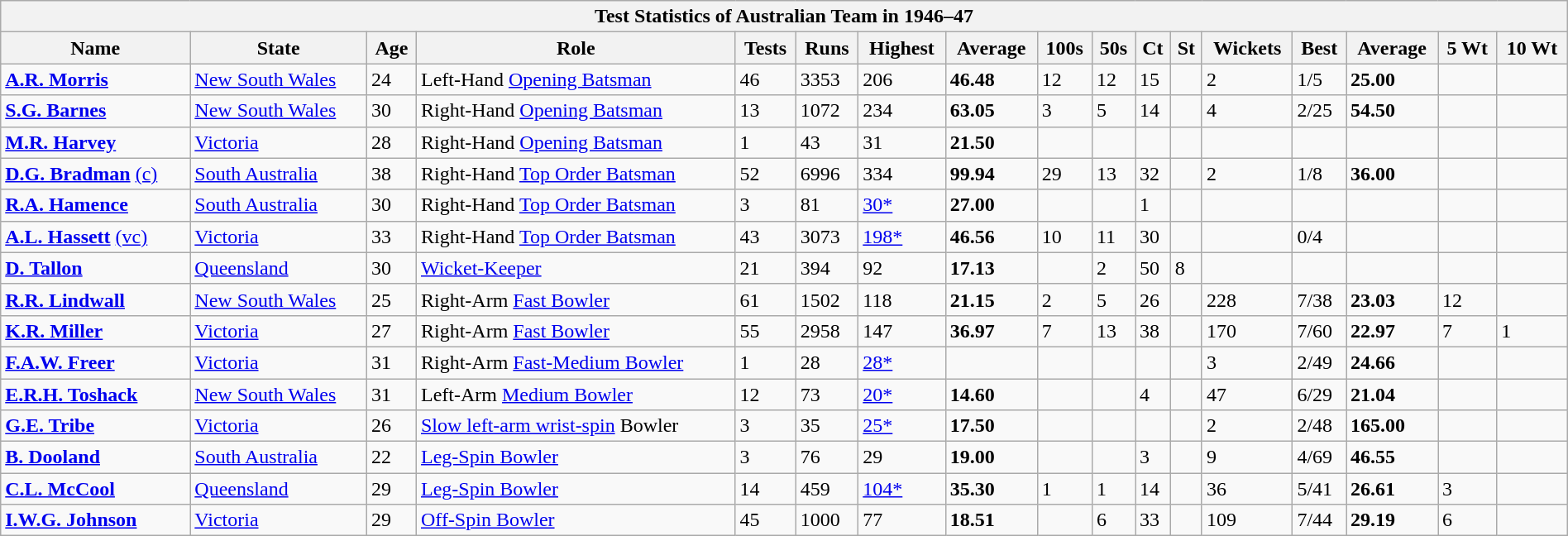<table class="wikitable" style="width:100%;">
<tr>
<th colspan=17>Test Statistics of Australian Team in 1946–47</th>
</tr>
<tr>
<th>Name</th>
<th>State</th>
<th>Age</th>
<th>Role</th>
<th>Tests</th>
<th>Runs</th>
<th>Highest</th>
<th>Average</th>
<th>100s</th>
<th>50s</th>
<th>Ct</th>
<th>St</th>
<th>Wickets</th>
<th>Best</th>
<th>Average</th>
<th>5 Wt</th>
<th>10 Wt</th>
</tr>
<tr align=left>
<td><strong><a href='#'>A.R. Morris</a></strong></td>
<td><a href='#'>New South Wales</a></td>
<td>24</td>
<td>Left-Hand <a href='#'>Opening Batsman</a></td>
<td>46</td>
<td>3353</td>
<td>206</td>
<td><strong>46.48</strong></td>
<td>12</td>
<td>12</td>
<td>15</td>
<td></td>
<td>2</td>
<td>1/5</td>
<td><strong>25.00</strong></td>
<td></td>
<td></td>
</tr>
<tr align=left>
<td><strong><a href='#'>S.G. Barnes</a></strong></td>
<td><a href='#'>New South Wales</a></td>
<td>30</td>
<td>Right-Hand <a href='#'>Opening Batsman</a></td>
<td>13</td>
<td>1072</td>
<td>234</td>
<td><strong>63.05</strong></td>
<td>3</td>
<td>5</td>
<td>14</td>
<td></td>
<td>4</td>
<td>2/25</td>
<td><strong>54.50</strong></td>
<td></td>
<td></td>
</tr>
<tr align=left>
<td><strong><a href='#'>M.R. Harvey</a></strong></td>
<td><a href='#'>Victoria</a></td>
<td>28</td>
<td>Right-Hand <a href='#'>Opening Batsman</a></td>
<td>1</td>
<td>43</td>
<td>31</td>
<td><strong>21.50</strong></td>
<td></td>
<td></td>
<td></td>
<td></td>
<td></td>
<td></td>
<td></td>
<td></td>
<td></td>
</tr>
<tr align=left>
<td><strong><a href='#'>D.G. Bradman</a></strong> <a href='#'>(c)</a></td>
<td><a href='#'>South Australia</a></td>
<td>38</td>
<td>Right-Hand <a href='#'>Top Order Batsman</a></td>
<td>52</td>
<td>6996</td>
<td>334</td>
<td><strong>99.94</strong></td>
<td>29</td>
<td>13</td>
<td>32</td>
<td></td>
<td>2</td>
<td>1/8</td>
<td><strong>36.00</strong></td>
<td></td>
<td></td>
</tr>
<tr align=left>
<td><strong><a href='#'>R.A. Hamence</a></strong></td>
<td><a href='#'>South Australia</a></td>
<td>30</td>
<td>Right-Hand <a href='#'>Top Order Batsman</a></td>
<td>3</td>
<td>81</td>
<td><a href='#'>30*</a></td>
<td><strong>27.00</strong></td>
<td></td>
<td></td>
<td>1</td>
<td></td>
<td></td>
<td></td>
<td></td>
<td></td>
<td></td>
</tr>
<tr align=left>
<td><strong><a href='#'>A.L. Hassett</a></strong> <a href='#'>(vc)</a></td>
<td><a href='#'>Victoria</a></td>
<td>33</td>
<td>Right-Hand <a href='#'>Top Order Batsman</a></td>
<td>43</td>
<td>3073</td>
<td><a href='#'>198*</a></td>
<td><strong>46.56</strong></td>
<td>10</td>
<td>11</td>
<td>30</td>
<td></td>
<td></td>
<td>0/4</td>
<td></td>
<td></td>
<td></td>
</tr>
<tr align=left>
<td><strong><a href='#'>D. Tallon</a></strong></td>
<td><a href='#'>Queensland</a></td>
<td>30</td>
<td><a href='#'>Wicket-Keeper</a></td>
<td>21</td>
<td>394</td>
<td>92</td>
<td><strong>17.13</strong></td>
<td></td>
<td>2</td>
<td>50</td>
<td>8</td>
<td></td>
<td></td>
<td></td>
<td></td>
<td></td>
</tr>
<tr align=left>
<td><strong><a href='#'>R.R. Lindwall</a></strong></td>
<td><a href='#'>New South Wales</a></td>
<td>25</td>
<td>Right-Arm <a href='#'>Fast Bowler</a></td>
<td>61</td>
<td>1502</td>
<td>118</td>
<td><strong>21.15</strong></td>
<td>2</td>
<td>5</td>
<td>26</td>
<td></td>
<td>228</td>
<td>7/38</td>
<td><strong>23.03</strong></td>
<td>12</td>
<td></td>
</tr>
<tr align=left>
<td><strong><a href='#'>K.R. Miller</a></strong></td>
<td><a href='#'>Victoria</a></td>
<td>27</td>
<td>Right-Arm <a href='#'>Fast Bowler</a></td>
<td>55</td>
<td>2958</td>
<td>147</td>
<td><strong>36.97</strong></td>
<td>7</td>
<td>13</td>
<td>38</td>
<td></td>
<td>170</td>
<td>7/60</td>
<td><strong>22.97</strong></td>
<td>7</td>
<td>1</td>
</tr>
<tr align=left>
<td><strong><a href='#'>F.A.W. Freer</a></strong></td>
<td><a href='#'>Victoria</a></td>
<td>31</td>
<td>Right-Arm <a href='#'>Fast-Medium Bowler</a></td>
<td>1</td>
<td>28</td>
<td><a href='#'>28*</a></td>
<td></td>
<td></td>
<td></td>
<td></td>
<td></td>
<td>3</td>
<td>2/49</td>
<td><strong>24.66</strong></td>
<td></td>
<td></td>
</tr>
<tr align=left>
<td><strong><a href='#'>E.R.H. Toshack</a></strong></td>
<td><a href='#'>New South Wales</a></td>
<td>31</td>
<td>Left-Arm <a href='#'>Medium Bowler</a></td>
<td>12</td>
<td>73</td>
<td><a href='#'>20*</a></td>
<td><strong>14.60</strong></td>
<td></td>
<td></td>
<td>4</td>
<td></td>
<td>47</td>
<td>6/29</td>
<td><strong>21.04</strong></td>
<td></td>
<td></td>
</tr>
<tr align=left>
<td><strong><a href='#'>G.E. Tribe</a></strong></td>
<td><a href='#'>Victoria</a></td>
<td>26</td>
<td><a href='#'>Slow left-arm wrist-spin</a> Bowler</td>
<td>3</td>
<td>35</td>
<td><a href='#'>25*</a></td>
<td><strong>17.50</strong></td>
<td></td>
<td></td>
<td></td>
<td></td>
<td>2</td>
<td>2/48</td>
<td><strong>165.00</strong></td>
<td></td>
<td></td>
</tr>
<tr align=left>
<td><strong><a href='#'>B. Dooland</a></strong></td>
<td><a href='#'>South Australia</a></td>
<td>22</td>
<td><a href='#'>Leg-Spin Bowler</a></td>
<td>3</td>
<td>76</td>
<td>29</td>
<td><strong>19.00</strong></td>
<td></td>
<td></td>
<td>3</td>
<td></td>
<td>9</td>
<td>4/69</td>
<td><strong>46.55</strong></td>
<td></td>
<td></td>
</tr>
<tr align=left>
<td><strong><a href='#'>C.L. McCool</a></strong></td>
<td><a href='#'>Queensland</a></td>
<td>29</td>
<td><a href='#'>Leg-Spin Bowler</a></td>
<td>14</td>
<td>459</td>
<td><a href='#'>104*</a></td>
<td><strong>35.30</strong></td>
<td>1</td>
<td>1</td>
<td>14</td>
<td></td>
<td>36</td>
<td>5/41</td>
<td><strong>26.61</strong></td>
<td>3</td>
<td></td>
</tr>
<tr align=left>
<td><strong><a href='#'>I.W.G. Johnson</a></strong></td>
<td><a href='#'>Victoria</a></td>
<td>29</td>
<td><a href='#'>Off-Spin Bowler</a></td>
<td>45</td>
<td>1000</td>
<td>77</td>
<td><strong>18.51</strong></td>
<td></td>
<td>6</td>
<td>33</td>
<td></td>
<td>109</td>
<td>7/44</td>
<td><strong>29.19</strong></td>
<td>6</td>
<td></td>
</tr>
</table>
